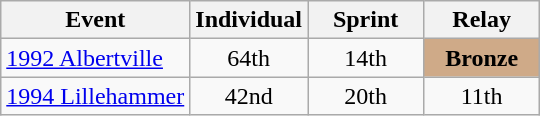<table class="wikitable" style="text-align: center;">
<tr ">
<th>Event</th>
<th style="width:70px;">Individual</th>
<th style="width:70px;">Sprint</th>
<th style="width:70px;">Relay</th>
</tr>
<tr>
<td align=left> <a href='#'>1992 Albertville</a></td>
<td>64th</td>
<td>14th</td>
<td style="background:#cfaa88;"><strong>Bronze</strong></td>
</tr>
<tr>
<td align=left> <a href='#'>1994 Lillehammer</a></td>
<td>42nd</td>
<td>20th</td>
<td>11th</td>
</tr>
</table>
